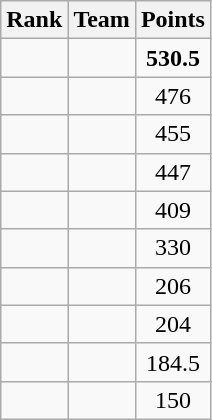<table class="wikitable sortable" style="text-align:center">
<tr>
<th>Rank</th>
<th>Team</th>
<th>Points</th>
</tr>
<tr>
<td></td>
<td></td>
<td><strong>530.5</strong></td>
</tr>
<tr>
<td></td>
<td></td>
<td>476</td>
</tr>
<tr>
<td></td>
<td></td>
<td>455</td>
</tr>
<tr>
<td></td>
<td></td>
<td>447</td>
</tr>
<tr>
<td></td>
<td></td>
<td>409</td>
</tr>
<tr>
<td></td>
<td></td>
<td>330</td>
</tr>
<tr>
<td></td>
<td></td>
<td>206</td>
</tr>
<tr>
<td></td>
<td></td>
<td>204</td>
</tr>
<tr>
<td></td>
<td></td>
<td>184.5</td>
</tr>
<tr>
<td></td>
<td></td>
<td>150</td>
</tr>
</table>
